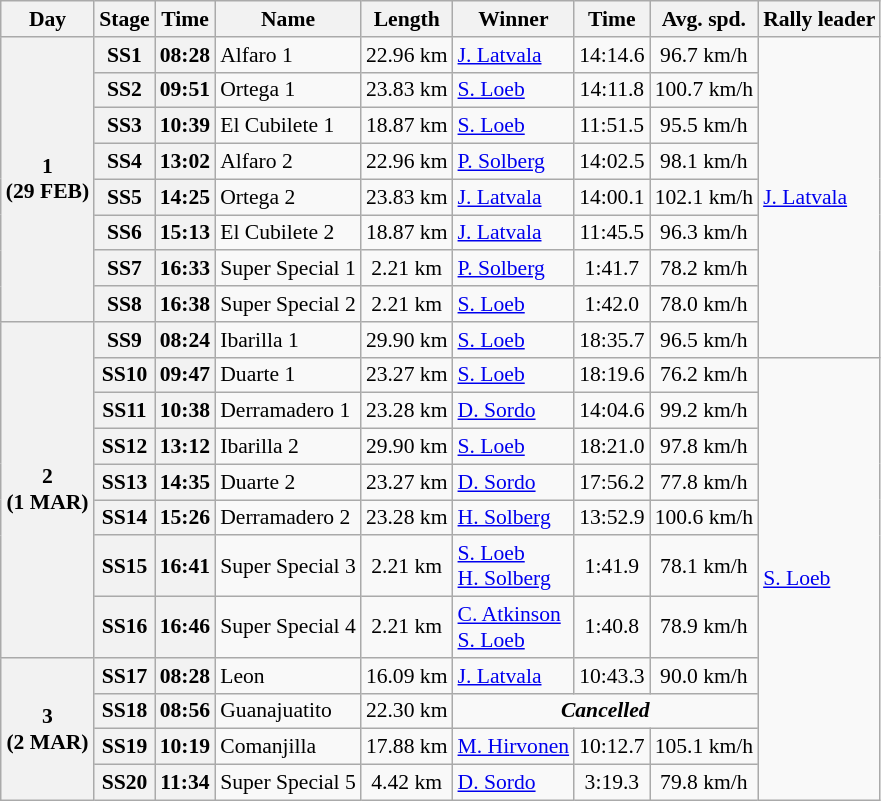<table class="wikitable" style="text-align: center; font-size: 90%; max-width: 950px;">
<tr>
<th>Day</th>
<th>Stage</th>
<th>Time</th>
<th>Name</th>
<th>Length</th>
<th>Winner</th>
<th>Time</th>
<th>Avg. spd.</th>
<th>Rally leader</th>
</tr>
<tr>
<th rowspan="8">1<br>(29 FEB)</th>
<th>SS1</th>
<th>08:28</th>
<td align=left>Alfaro 1</td>
<td>22.96 km</td>
<td align=left> <a href='#'>J. Latvala</a></td>
<td>14:14.6</td>
<td>96.7 km/h</td>
<td align=left rowspan="9"> <a href='#'>J. Latvala</a></td>
</tr>
<tr>
<th>SS2</th>
<th>09:51</th>
<td align=left>Ortega 1</td>
<td>23.83 km</td>
<td align=left> <a href='#'>S. Loeb</a></td>
<td>14:11.8</td>
<td>100.7 km/h</td>
</tr>
<tr>
<th>SS3</th>
<th>10:39</th>
<td align=left>El Cubilete 1</td>
<td>18.87 km</td>
<td align=left> <a href='#'>S. Loeb</a></td>
<td>11:51.5</td>
<td>95.5 km/h</td>
</tr>
<tr>
<th>SS4</th>
<th>13:02</th>
<td align=left>Alfaro 2</td>
<td>22.96 km</td>
<td align=left> <a href='#'>P. Solberg</a></td>
<td>14:02.5</td>
<td>98.1 km/h</td>
</tr>
<tr>
<th>SS5</th>
<th>14:25</th>
<td align=left>Ortega 2</td>
<td>23.83 km</td>
<td align=left> <a href='#'>J. Latvala</a></td>
<td>14:00.1</td>
<td>102.1 km/h</td>
</tr>
<tr>
<th>SS6</th>
<th>15:13</th>
<td align=left>El Cubilete 2</td>
<td>18.87 km</td>
<td align=left> <a href='#'>J. Latvala</a></td>
<td>11:45.5</td>
<td>96.3 km/h</td>
</tr>
<tr>
<th>SS7</th>
<th>16:33</th>
<td align=left>Super Special 1</td>
<td>2.21 km</td>
<td align=left> <a href='#'>P. Solberg</a></td>
<td>1:41.7</td>
<td>78.2 km/h</td>
</tr>
<tr>
<th>SS8</th>
<th>16:38</th>
<td align=left>Super Special 2</td>
<td>2.21 km</td>
<td align=left> <a href='#'>S. Loeb</a></td>
<td>1:42.0</td>
<td>78.0 km/h</td>
</tr>
<tr>
<th rowspan="8">2<br>(1 MAR)</th>
<th>SS9</th>
<th>08:24</th>
<td align=left>Ibarilla 1</td>
<td>29.90 km</td>
<td align=left> <a href='#'>S. Loeb</a></td>
<td>18:35.7</td>
<td>96.5 km/h</td>
</tr>
<tr>
<th>SS10</th>
<th>09:47</th>
<td align=left>Duarte 1</td>
<td>23.27 km</td>
<td align=left> <a href='#'>S. Loeb</a></td>
<td>18:19.6</td>
<td>76.2 km/h</td>
<td align=left rowspan="11"> <a href='#'>S. Loeb</a></td>
</tr>
<tr>
<th>SS11</th>
<th>10:38</th>
<td align=left>Derramadero 1</td>
<td>23.28 km</td>
<td align=left> <a href='#'>D. Sordo</a></td>
<td>14:04.6</td>
<td>99.2 km/h</td>
</tr>
<tr>
<th>SS12</th>
<th>13:12</th>
<td align=left>Ibarilla 2</td>
<td>29.90 km</td>
<td align=left> <a href='#'>S. Loeb</a></td>
<td>18:21.0</td>
<td>97.8 km/h</td>
</tr>
<tr>
<th>SS13</th>
<th>14:35</th>
<td align=left>Duarte 2</td>
<td>23.27 km</td>
<td align=left> <a href='#'>D. Sordo</a></td>
<td>17:56.2</td>
<td>77.8 km/h</td>
</tr>
<tr>
<th>SS14</th>
<th>15:26</th>
<td align=left>Derramadero 2</td>
<td>23.28 km</td>
<td align=left> <a href='#'>H. Solberg</a></td>
<td>13:52.9</td>
<td>100.6 km/h</td>
</tr>
<tr>
<th>SS15</th>
<th>16:41</th>
<td align=left>Super Special 3</td>
<td>2.21 km</td>
<td align=left> <a href='#'>S. Loeb</a><br> <a href='#'>H. Solberg</a></td>
<td>1:41.9</td>
<td>78.1 km/h</td>
</tr>
<tr>
<th>SS16</th>
<th>16:46</th>
<td align=left>Super Special 4</td>
<td>2.21 km</td>
<td align=left> <a href='#'>C. Atkinson</a><br> <a href='#'>S. Loeb</a></td>
<td>1:40.8</td>
<td>78.9 km/h</td>
</tr>
<tr>
<th rowspan="4">3<br>(2 MAR)</th>
<th>SS17</th>
<th>08:28</th>
<td align=left>Leon</td>
<td>16.09 km</td>
<td align=left> <a href='#'>J. Latvala</a></td>
<td>10:43.3</td>
<td>90.0 km/h</td>
</tr>
<tr>
<th>SS18</th>
<th>08:56</th>
<td align=left>Guanajuatito</td>
<td>22.30 km</td>
<td colspan="3"><strong><em>Cancelled</em></strong> </td>
</tr>
<tr>
<th>SS19</th>
<th>10:19</th>
<td align=left>Comanjilla</td>
<td>17.88 km</td>
<td align=left> <a href='#'>M. Hirvonen</a></td>
<td>10:12.7</td>
<td>105.1 km/h</td>
</tr>
<tr>
<th>SS20</th>
<th>11:34</th>
<td align=left>Super Special 5</td>
<td>4.42 km</td>
<td align=left> <a href='#'>D. Sordo</a></td>
<td>3:19.3</td>
<td>79.8 km/h</td>
</tr>
</table>
